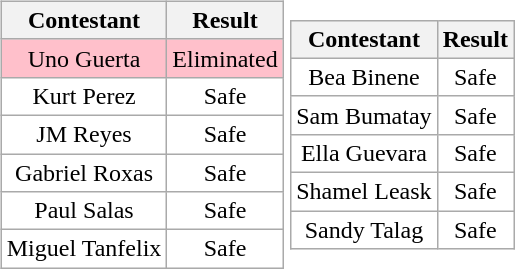<table>
<tr>
<td><br><table class="wikitable sortable nowrap" style="margin:auto; text-align:center">
<tr>
<th scope="col">Contestant</th>
<th scope="col">Result</th>
</tr>
<tr>
<td bgcolor=pink>Uno Guerta</td>
<td bgcolor=pink>Eliminated</td>
</tr>
<tr>
<td bgcolor=#FFFFFF>Kurt Perez</td>
<td bgcolor=#FFFFFF>Safe</td>
</tr>
<tr>
<td bgcolor=#FFFFFF>JM Reyes</td>
<td bgcolor=#FFFFFF>Safe</td>
</tr>
<tr>
<td bgcolor=#FFFFFF>Gabriel Roxas</td>
<td bgcolor=#FFFFFF>Safe</td>
</tr>
<tr>
<td bgcolor=#FFFFFF>Paul Salas</td>
<td bgcolor=#FFFFFF>Safe</td>
</tr>
<tr>
<td bgcolor=#FFFFFF>Miguel Tanfelix</td>
<td bgcolor=#FFFFFF>Safe</td>
</tr>
</table>
</td>
<td><br><table class="wikitable sortable nowrap" style="margin:auto; text-align:center">
<tr>
<th scope="col">Contestant</th>
<th scope="col">Result</th>
</tr>
<tr>
<td bgcolor=#FFFFFF>Bea Binene</td>
<td bgcolor=#FFFFFF>Safe</td>
</tr>
<tr>
<td bgcolor=#FFFFFF>Sam Bumatay</td>
<td bgcolor=#FFFFFF>Safe</td>
</tr>
<tr>
<td bgcolor=#FFFFFF>Ella Guevara</td>
<td bgcolor=#FFFFFF>Safe</td>
</tr>
<tr>
<td bgcolor=#FFFFFF>Shamel Leask</td>
<td bgcolor=#FFFFFF>Safe</td>
</tr>
<tr>
<td bgcolor=#FFFFFF>Sandy Talag</td>
<td bgcolor=#FFFFFF>Safe</td>
</tr>
</table>
</td>
</tr>
</table>
